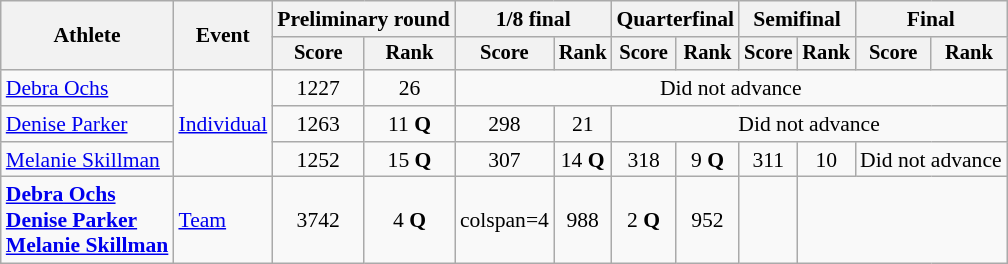<table class=wikitable style=font-size:90%;text-align:center>
<tr>
<th rowspan=2>Athlete</th>
<th rowspan=2>Event</th>
<th colspan=2>Preliminary round</th>
<th colspan=2>1/8 final</th>
<th colspan=2>Quarterfinal</th>
<th colspan=2>Semifinal</th>
<th colspan=2>Final</th>
</tr>
<tr style=font-size:95%>
<th>Score</th>
<th>Rank</th>
<th>Score</th>
<th>Rank</th>
<th>Score</th>
<th>Rank</th>
<th>Score</th>
<th>Rank</th>
<th>Score</th>
<th>Rank</th>
</tr>
<tr>
<td align=left><a href='#'>Debra Ochs</a></td>
<td align=left rowspan=3><a href='#'>Individual</a></td>
<td>1227</td>
<td>26</td>
<td colspan=8>Did not advance</td>
</tr>
<tr>
<td align=left><a href='#'>Denise Parker</a></td>
<td>1263</td>
<td>11 <strong>Q</strong></td>
<td>298</td>
<td>21</td>
<td colspan=6>Did not advance</td>
</tr>
<tr>
<td align=left><a href='#'>Melanie Skillman</a></td>
<td>1252</td>
<td>15 <strong>Q</strong></td>
<td>307</td>
<td>14 <strong>Q</strong></td>
<td>318</td>
<td>9 <strong>Q</strong></td>
<td>311</td>
<td>10</td>
<td colspan=2>Did not advance</td>
</tr>
<tr>
<td align=left><strong><a href='#'>Debra Ochs</a><br><a href='#'>Denise Parker</a><br><a href='#'>Melanie Skillman</a></strong></td>
<td align=left><a href='#'>Team</a></td>
<td>3742</td>
<td>4 <strong>Q</strong></td>
<td>colspan=4 </td>
<td>988</td>
<td>2 <strong>Q</strong></td>
<td>952</td>
<td></td>
</tr>
</table>
